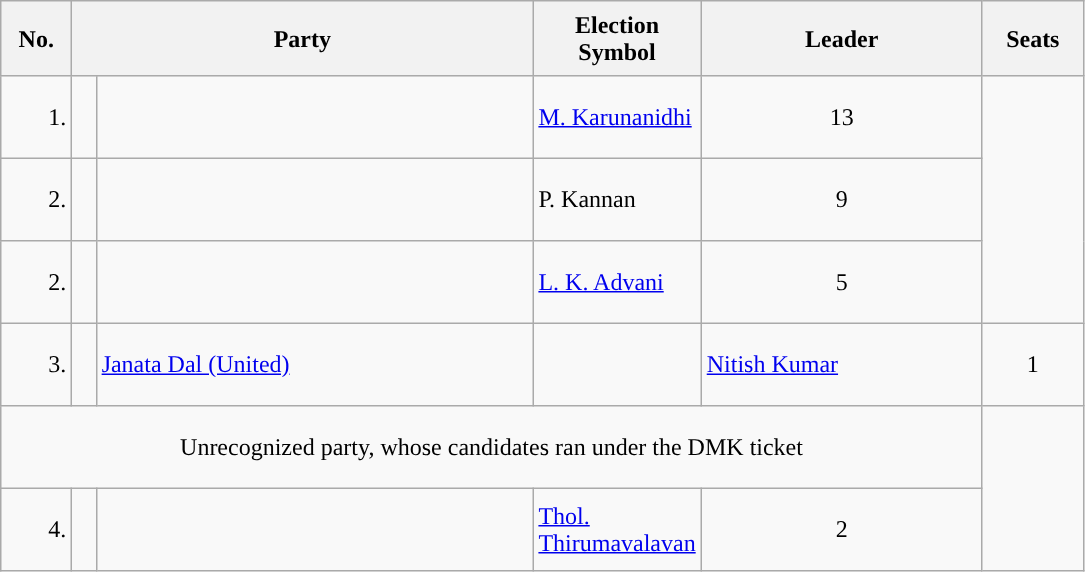<table class="wikitable">
<tr style="height: 50px;">
<th scope="col" style="width:40px;">No.<br></th>
<th scope="col" style="width:300px;"colspan=2">Party</th>
<th scope="col" style="width:80px;">Election Symbol</th>
<th scope="col" style="width:180px;">Leader</th>
<th scope="col" style="width:60px;">Seats</th>
</tr>
<tr style="height: 55px;">
<td style="text-align:right;">1.</td>
<td></td>
<td style="text-align:center;"><br></td>
<td><a href='#'>M. Karunanidhi</a></td>
<td style="text-align:center;">13</td>
</tr>
<tr style="height: 55px;">
<td style="text-align:right;">2.</td>
<td></td>
<td style="text-align:center;"><br></td>
<td>P. Kannan</td>
<td style="text-align:center;">9</td>
</tr>
<tr style="height: 55px;">
<td style="text-align:right;">2.</td>
<td></td>
<td style="text-align:center;"><br></td>
<td><a href='#'>L. K. Advani</a></td>
<td style="text-align:center;">5</td>
</tr>
<tr style="height: 55px;">
<td style="text-align:right;">3.</td>
<td></td>
<td><a href='#'>Janata Dal (United)</a></td>
<td style="text-align:center;"></td>
<td><a href='#'>Nitish Kumar</a></td>
<td style="text-align:center;">1</td>
</tr>
<tr style="height: 55px;">
<td colspan="5" style="text-align:center;">Unrecognized party, whose candidates ran under the DMK ticket</td>
</tr>
<tr style="height: 55px;">
<td style="text-align:right;">4.</td>
<td></td>
<td style="text-align:center;"></td>
<td><a href='#'>Thol. Thirumavalavan</a></td>
<td style="text-align:center;">2</td>
</tr>
</table>
